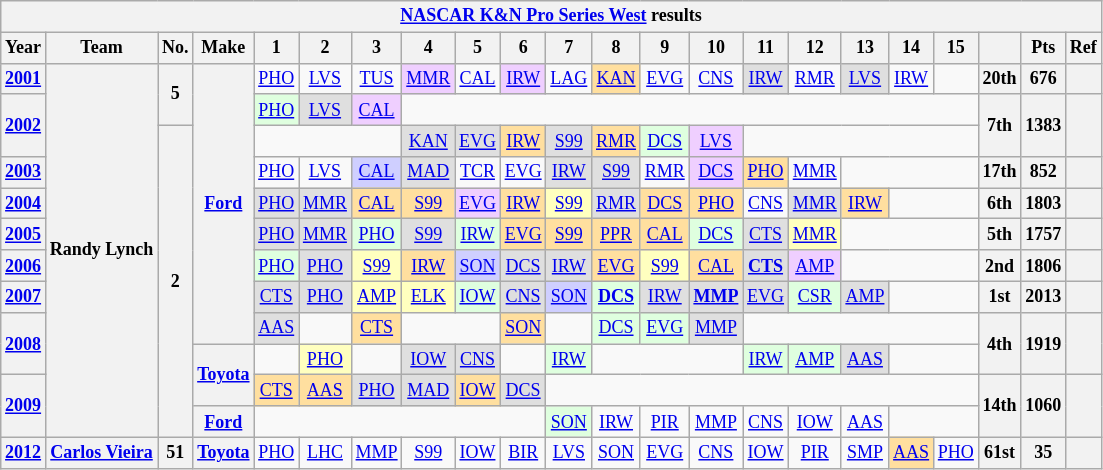<table class="wikitable" style="text-align:center; font-size:75%">
<tr>
<th colspan=23><a href='#'>NASCAR K&N Pro Series West</a> results</th>
</tr>
<tr>
<th>Year</th>
<th>Team</th>
<th>No.</th>
<th>Make</th>
<th>1</th>
<th>2</th>
<th>3</th>
<th>4</th>
<th>5</th>
<th>6</th>
<th>7</th>
<th>8</th>
<th>9</th>
<th>10</th>
<th>11</th>
<th>12</th>
<th>13</th>
<th>14</th>
<th>15</th>
<th></th>
<th>Pts</th>
<th>Ref</th>
</tr>
<tr>
<th><a href='#'>2001</a></th>
<th rowspan=12>Randy Lynch</th>
<th rowspan=2>5</th>
<th rowspan=9><a href='#'>Ford</a></th>
<td><a href='#'>PHO</a></td>
<td><a href='#'>LVS</a></td>
<td><a href='#'>TUS</a></td>
<td style="background:#EFCFFF;"><a href='#'>MMR</a><br></td>
<td><a href='#'>CAL</a></td>
<td style="background:#EFCFFF;"><a href='#'>IRW</a><br></td>
<td><a href='#'>LAG</a></td>
<td style="background:#FFDF9F;"><a href='#'>KAN</a><br></td>
<td><a href='#'>EVG</a></td>
<td><a href='#'>CNS</a></td>
<td style="background:#DFDFDF;"><a href='#'>IRW</a><br></td>
<td><a href='#'>RMR</a></td>
<td style="background:#DFDFDF;"><a href='#'>LVS</a><br></td>
<td><a href='#'>IRW</a></td>
<td></td>
<th>20th</th>
<th>676</th>
<th></th>
</tr>
<tr>
<th rowspan=2><a href='#'>2002</a></th>
<td style="background:#DFFFDF;"><a href='#'>PHO</a><br></td>
<td style="background:#DFDFDF;"><a href='#'>LVS</a><br></td>
<td style="background:#EFCFFF;"><a href='#'>CAL</a><br></td>
<td colspan=12></td>
<th rowspan=2>7th</th>
<th rowspan=2>1383</th>
<th rowspan=2></th>
</tr>
<tr>
<th rowspan=10>2</th>
<td colspan=3></td>
<td style="background:#DFDFDF;"><a href='#'>KAN</a><br></td>
<td style="background:#DFDFDF;"><a href='#'>EVG</a><br></td>
<td style="background:#FFDF9F;"><a href='#'>IRW</a><br></td>
<td style="background:#DFDFDF;"><a href='#'>S99</a><br></td>
<td style="background:#FFDF9F;"><a href='#'>RMR</a><br></td>
<td style="background:#DFFFDF;"><a href='#'>DCS</a><br></td>
<td style="background:#EFCFFF;"><a href='#'>LVS</a><br></td>
<td colspan=5></td>
</tr>
<tr>
<th><a href='#'>2003</a></th>
<td><a href='#'>PHO</a></td>
<td><a href='#'>LVS</a></td>
<td style="background:#CFCFFF;"><a href='#'>CAL</a><br></td>
<td style="background:#DFDFDF;"><a href='#'>MAD</a><br></td>
<td><a href='#'>TCR</a></td>
<td><a href='#'>EVG</a></td>
<td style="background:#DFDFDF;"><a href='#'>IRW</a><br></td>
<td style="background:#DFDFDF;"><a href='#'>S99</a><br></td>
<td><a href='#'>RMR</a></td>
<td style="background:#EFCFFF;"><a href='#'>DCS</a><br></td>
<td style="background:#FFDF9F;"><a href='#'>PHO</a><br></td>
<td><a href='#'>MMR</a></td>
<td colspan=3></td>
<th>17th</th>
<th>852</th>
<th></th>
</tr>
<tr>
<th><a href='#'>2004</a></th>
<td style="background:#DFDFDF;"><a href='#'>PHO</a><br></td>
<td style="background:#DFDFDF;"><a href='#'>MMR</a><br></td>
<td style="background:#FFDF9F;"><a href='#'>CAL</a><br></td>
<td style="background:#FFDF9F;"><a href='#'>S99</a><br></td>
<td style="background:#EFCFFF;"><a href='#'>EVG</a><br></td>
<td style="background:#FFDF9F;"><a href='#'>IRW</a><br></td>
<td style="background:#FFFFBF;"><a href='#'>S99</a><br></td>
<td style="background:#DFDFDF;"><a href='#'>RMR</a><br></td>
<td style="background:#FFDF9F;"><a href='#'>DCS</a><br></td>
<td style="background:#FFDF9F;"><a href='#'>PHO</a><br></td>
<td><a href='#'>CNS</a></td>
<td style="background:#DFDFDF;"><a href='#'>MMR</a><br></td>
<td style="background:#FFDF9F;"><a href='#'>IRW</a><br></td>
<td colspan=2></td>
<th>6th</th>
<th>1803</th>
<th></th>
</tr>
<tr>
<th><a href='#'>2005</a></th>
<td style="background:#DFDFDF;"><a href='#'>PHO</a><br></td>
<td style="background:#DFDFDF;"><a href='#'>MMR</a><br></td>
<td style="background:#DFFFDF;"><a href='#'>PHO</a><br></td>
<td style="background:#DFDFDF;"><a href='#'>S99</a><br></td>
<td style="background:#DFFFDF;"><a href='#'>IRW</a><br></td>
<td style="background:#FFDF9F;"><a href='#'>EVG</a><br></td>
<td style="background:#FFDF9F;"><a href='#'>S99</a><br></td>
<td style="background:#FFDF9F;"><a href='#'>PPR</a><br></td>
<td style="background:#FFDF9F;"><a href='#'>CAL</a><br></td>
<td style="background:#DFFFDF;"><a href='#'>DCS</a><br></td>
<td style="background:#DFDFDF;"><a href='#'>CTS</a><br></td>
<td style="background:#FFFFBF;"><a href='#'>MMR</a><br></td>
<td colspan=3></td>
<th>5th</th>
<th>1757</th>
<th></th>
</tr>
<tr>
<th><a href='#'>2006</a></th>
<td style="background:#DFFFDF;"><a href='#'>PHO</a><br></td>
<td style="background:#DFDFDF;"><a href='#'>PHO</a><br></td>
<td style="background:#FFFFBF;"><a href='#'>S99</a><br></td>
<td style="background:#FFDF9F;"><a href='#'>IRW</a><br></td>
<td style="background:#CFCFFF;"><a href='#'>SON</a><br></td>
<td style="background:#DFDFDF;"><a href='#'>DCS</a><br></td>
<td style="background:#DFDFDF;"><a href='#'>IRW</a><br></td>
<td style="background:#FFDF9F;"><a href='#'>EVG</a><br></td>
<td style="background:#FFFFBF;"><a href='#'>S99</a><br></td>
<td style="background:#FFDF9F;"><a href='#'>CAL</a><br></td>
<td style="background:#DFDFDF;"><strong><a href='#'>CTS</a></strong><br></td>
<td style="background:#EFCFFF;"><a href='#'>AMP</a><br></td>
<td colspan=3></td>
<th>2nd</th>
<th>1806</th>
<th></th>
</tr>
<tr>
<th><a href='#'>2007</a></th>
<td style="background:#DFDFDF;"><a href='#'>CTS</a><br></td>
<td style="background:#DFDFDF;"><a href='#'>PHO</a><br></td>
<td style="background:#FFFFBF;"><a href='#'>AMP</a><br></td>
<td style="background:#FFFFBF;"><a href='#'>ELK</a><br></td>
<td style="background:#DFFFDF;"><a href='#'>IOW</a><br></td>
<td style="background:#DFDFDF;"><a href='#'>CNS</a><br></td>
<td style="background:#CFCFFF;"><a href='#'>SON</a><br></td>
<td style="background:#DFFFDF;"><strong><a href='#'>DCS</a></strong><br></td>
<td style="background:#DFDFDF;"><a href='#'>IRW</a><br></td>
<td style="background:#DFDFDF;"><strong><a href='#'>MMP</a></strong><br></td>
<td style="background:#DFDFDF;"><a href='#'>EVG</a><br></td>
<td style="background:#DFFFDF;"><a href='#'>CSR</a><br></td>
<td style="background:#DFDFDF;"><a href='#'>AMP</a><br></td>
<td colspan=2></td>
<th>1st</th>
<th>2013</th>
<th></th>
</tr>
<tr>
<th rowspan=2><a href='#'>2008</a></th>
<td style="background:#DFDFDF;"><a href='#'>AAS</a><br></td>
<td></td>
<td style="background:#FFDF9F;"><a href='#'>CTS</a><br></td>
<td colspan=2></td>
<td style="background:#FFDF9F;"><a href='#'>SON</a><br></td>
<td></td>
<td style="background:#DFFFDF;"><a href='#'>DCS</a><br></td>
<td style="background:#DFFFDF;"><a href='#'>EVG</a><br></td>
<td style="background:#DFDFDF;"><a href='#'>MMP</a><br></td>
<td colspan=5></td>
<th rowspan=2>4th</th>
<th rowspan=2>1919</th>
<th rowspan=2></th>
</tr>
<tr>
<th rowspan=2><a href='#'>Toyota</a></th>
<td></td>
<td style="background:#FFFFBF;"><a href='#'>PHO</a><br></td>
<td></td>
<td style="background:#DFDFDF;"><a href='#'>IOW</a><br></td>
<td style="background:#DFDFDF;"><a href='#'>CNS</a><br></td>
<td></td>
<td style="background:#DFFFDF;"><a href='#'>IRW</a><br></td>
<td colspan=3></td>
<td style="background:#DFFFDF;"><a href='#'>IRW</a><br></td>
<td style="background:#DFFFDF;"><a href='#'>AMP</a><br></td>
<td style="background:#DFDFDF;"><a href='#'>AAS</a><br></td>
<td colspan=2></td>
</tr>
<tr>
<th rowspan=2><a href='#'>2009</a></th>
<td style="background:#FFDF9F;"><a href='#'>CTS</a><br></td>
<td style="background:#FFDF9F;"><a href='#'>AAS</a><br></td>
<td style="background:#DFDFDF;"><a href='#'>PHO</a><br></td>
<td style="background:#DFDFDF;"><a href='#'>MAD</a><br></td>
<td style="background:#FFDF9F;"><a href='#'>IOW</a><br></td>
<td style="background:#DFDFDF;"><a href='#'>DCS</a><br></td>
<td colspan=9></td>
<th rowspan=2>14th</th>
<th rowspan=2>1060</th>
<th rowspan=2></th>
</tr>
<tr>
<th><a href='#'>Ford</a></th>
<td colspan=6></td>
<td style="background:#DFFFDF;"><a href='#'>SON</a><br></td>
<td><a href='#'>IRW</a></td>
<td><a href='#'>PIR</a></td>
<td><a href='#'>MMP</a></td>
<td><a href='#'>CNS</a></td>
<td><a href='#'>IOW</a></td>
<td><a href='#'>AAS</a></td>
<td colspan=2></td>
</tr>
<tr>
<th><a href='#'>2012</a></th>
<th><a href='#'>Carlos Vieira</a></th>
<th>51</th>
<th><a href='#'>Toyota</a></th>
<td><a href='#'>PHO</a></td>
<td><a href='#'>LHC</a></td>
<td><a href='#'>MMP</a></td>
<td><a href='#'>S99</a></td>
<td><a href='#'>IOW</a></td>
<td><a href='#'>BIR</a></td>
<td><a href='#'>LVS</a></td>
<td><a href='#'>SON</a></td>
<td><a href='#'>EVG</a></td>
<td><a href='#'>CNS</a></td>
<td><a href='#'>IOW</a></td>
<td><a href='#'>PIR</a></td>
<td><a href='#'>SMP</a></td>
<td style="background:#FFDF9F;"><a href='#'>AAS</a><br></td>
<td><a href='#'>PHO</a></td>
<th>61st</th>
<th>35</th>
<th></th>
</tr>
</table>
